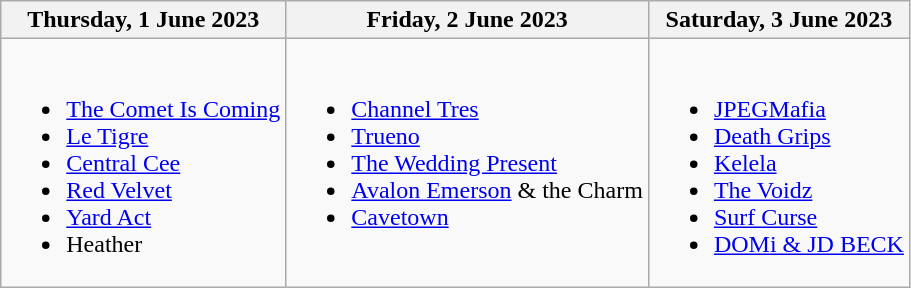<table class="wikitable">
<tr>
<th>Thursday, 1 June 2023</th>
<th>Friday, 2 June 2023</th>
<th>Saturday, 3 June 2023</th>
</tr>
<tr valign="top">
<td><br><ul><li><a href='#'>The Comet Is Coming</a></li><li><a href='#'>Le Tigre</a></li><li><a href='#'>Central Cee</a></li><li><a href='#'>Red Velvet</a></li><li><a href='#'>Yard Act</a></li><li>Heather</li></ul></td>
<td><br><ul><li><a href='#'>Channel Tres</a></li><li><a href='#'>Trueno</a></li><li><a href='#'>The Wedding Present</a></li><li><a href='#'>Avalon Emerson</a> & the Charm</li><li><a href='#'>Cavetown</a></li></ul></td>
<td><br><ul><li><a href='#'>JPEGMafia</a></li><li><a href='#'>Death Grips</a></li><li><a href='#'>Kelela</a></li><li><a href='#'>The Voidz</a></li><li><a href='#'>Surf Curse</a></li><li><a href='#'>DOMi & JD BECK</a></li></ul></td>
</tr>
</table>
